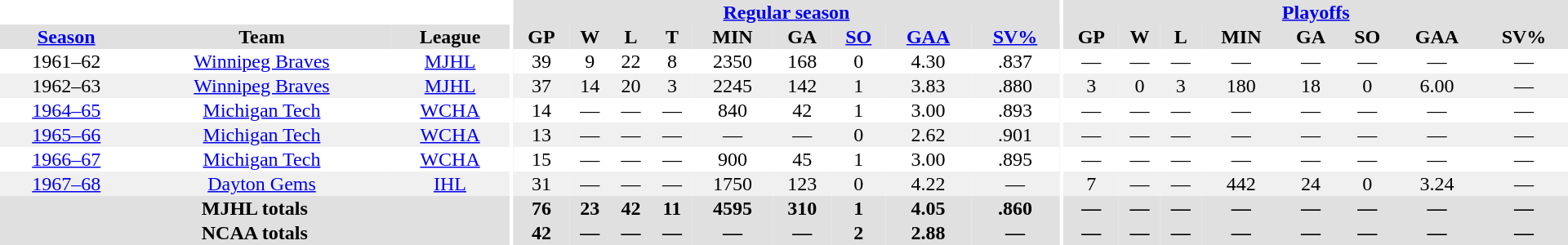<table border="0" cellpadding="1" cellspacing="0" style="text-align:center; width:80em">
<tr bgcolor="#e0e0e0">
<th colspan="3" bgcolor="#ffffff"></th>
<th rowspan="99" bgcolor="#ffffff"></th>
<th colspan="9"><a href='#'>Regular season</a></th>
<th rowspan="99" bgcolor="#ffffff"></th>
<th colspan="8"><a href='#'>Playoffs</a></th>
</tr>
<tr bgcolor="#e0e0e0">
<th><a href='#'>Season</a></th>
<th>Team</th>
<th>League</th>
<th>GP</th>
<th>W</th>
<th>L</th>
<th>T</th>
<th>MIN</th>
<th>GA</th>
<th><a href='#'>SO</a></th>
<th><a href='#'>GAA</a></th>
<th><a href='#'>SV%</a></th>
<th>GP</th>
<th>W</th>
<th>L</th>
<th>MIN</th>
<th>GA</th>
<th>SO</th>
<th>GAA</th>
<th>SV%</th>
</tr>
<tr>
<td>1961–62</td>
<td><a href='#'>Winnipeg Braves</a></td>
<td><a href='#'>MJHL</a></td>
<td>39</td>
<td>9</td>
<td>22</td>
<td>8</td>
<td>2350</td>
<td>168</td>
<td>0</td>
<td>4.30</td>
<td>.837</td>
<td>—</td>
<td>—</td>
<td>—</td>
<td>—</td>
<td>—</td>
<td>—</td>
<td>—</td>
<td>—</td>
</tr>
<tr bgcolor="f0f0f0">
<td>1962–63</td>
<td><a href='#'>Winnipeg Braves</a></td>
<td><a href='#'>MJHL</a></td>
<td>37</td>
<td>14</td>
<td>20</td>
<td>3</td>
<td>2245</td>
<td>142</td>
<td>1</td>
<td>3.83</td>
<td>.880</td>
<td>3</td>
<td>0</td>
<td>3</td>
<td>180</td>
<td>18</td>
<td>0</td>
<td>6.00</td>
<td>—</td>
</tr>
<tr>
<td><a href='#'>1964–65</a></td>
<td><a href='#'>Michigan Tech</a></td>
<td><a href='#'>WCHA</a></td>
<td>14</td>
<td>—</td>
<td>—</td>
<td>—</td>
<td>840</td>
<td>42</td>
<td>1</td>
<td>3.00</td>
<td>.893</td>
<td>—</td>
<td>—</td>
<td>—</td>
<td>—</td>
<td>—</td>
<td>—</td>
<td>—</td>
<td>—</td>
</tr>
<tr bgcolor="f0f0f0">
<td><a href='#'>1965–66</a></td>
<td><a href='#'>Michigan Tech</a></td>
<td><a href='#'>WCHA</a></td>
<td>13</td>
<td>—</td>
<td>—</td>
<td>—</td>
<td>—</td>
<td>—</td>
<td>0</td>
<td>2.62</td>
<td>.901</td>
<td>—</td>
<td>—</td>
<td>—</td>
<td>—</td>
<td>—</td>
<td>—</td>
<td>—</td>
<td>—</td>
</tr>
<tr>
<td><a href='#'>1966–67</a></td>
<td><a href='#'>Michigan Tech</a></td>
<td><a href='#'>WCHA</a></td>
<td>15</td>
<td>—</td>
<td>—</td>
<td>—</td>
<td>900</td>
<td>45</td>
<td>1</td>
<td>3.00</td>
<td>.895</td>
<td>—</td>
<td>—</td>
<td>—</td>
<td>—</td>
<td>—</td>
<td>—</td>
<td>—</td>
<td>—</td>
</tr>
<tr bgcolor="f0f0f0">
<td><a href='#'>1967–68</a></td>
<td><a href='#'>Dayton Gems</a></td>
<td><a href='#'>IHL</a></td>
<td>31</td>
<td>—</td>
<td>—</td>
<td>—</td>
<td>1750</td>
<td>123</td>
<td>0</td>
<td>4.22</td>
<td>—</td>
<td>7</td>
<td>—</td>
<td>—</td>
<td>442</td>
<td>24</td>
<td>0</td>
<td>3.24</td>
<td>—</td>
</tr>
<tr bgcolor="#e0e0e0">
<th colspan="3">MJHL totals</th>
<th>76</th>
<th>23</th>
<th>42</th>
<th>11</th>
<th>4595</th>
<th>310</th>
<th>1</th>
<th>4.05</th>
<th>.860</th>
<th>—</th>
<th>—</th>
<th>—</th>
<th>—</th>
<th>—</th>
<th>—</th>
<th>—</th>
<th>—</th>
</tr>
<tr bgcolor="#e0e0e0">
<th colspan="3">NCAA totals</th>
<th>42</th>
<th>—</th>
<th>—</th>
<th>—</th>
<th>—</th>
<th>—</th>
<th>2</th>
<th>2.88</th>
<th>—</th>
<th>—</th>
<th>—</th>
<th>—</th>
<th>—</th>
<th>—</th>
<th>—</th>
<th>—</th>
<th>—</th>
</tr>
</table>
